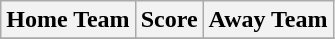<table class="wikitable" style="text-align: center">
<tr>
<th>Home Team</th>
<th>Score</th>
<th>Away Team</th>
</tr>
<tr>
</tr>
</table>
